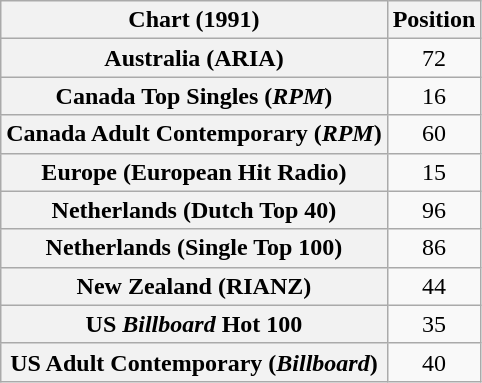<table class="wikitable sortable plainrowheaders" style="text-align:center">
<tr>
<th>Chart (1991)</th>
<th>Position</th>
</tr>
<tr>
<th scope="row">Australia (ARIA)</th>
<td>72</td>
</tr>
<tr>
<th scope="row">Canada Top Singles (<em>RPM</em>)</th>
<td>16</td>
</tr>
<tr>
<th scope="row">Canada Adult Contemporary (<em>RPM</em>)</th>
<td>60</td>
</tr>
<tr>
<th scope="row">Europe (European Hit Radio)</th>
<td>15</td>
</tr>
<tr>
<th scope="row">Netherlands (Dutch Top 40)</th>
<td>96</td>
</tr>
<tr>
<th scope="row">Netherlands (Single Top 100)</th>
<td>86</td>
</tr>
<tr>
<th scope="row">New Zealand (RIANZ)</th>
<td>44</td>
</tr>
<tr>
<th scope="row">US <em>Billboard</em> Hot 100</th>
<td>35</td>
</tr>
<tr>
<th scope="row">US Adult Contemporary (<em>Billboard</em>)</th>
<td>40</td>
</tr>
</table>
